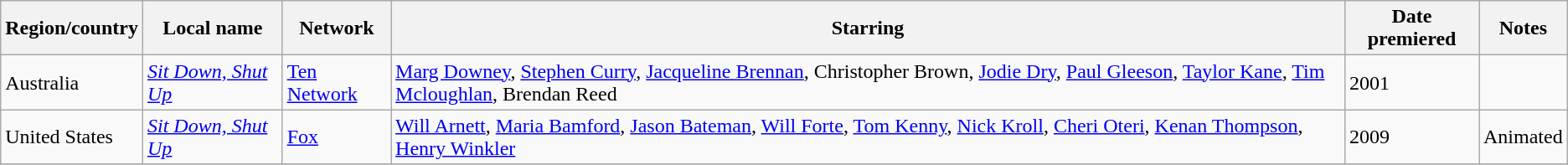<table class="wikitable">
<tr>
<th>Region/country</th>
<th>Local name</th>
<th>Network</th>
<th>Starring</th>
<th>Date premiered</th>
<th>Notes</th>
</tr>
<tr>
<td>Australia</td>
<td><em><a href='#'>Sit Down, Shut Up</a></em></td>
<td><a href='#'>Ten Network</a></td>
<td><a href='#'>Marg Downey</a>, <a href='#'>Stephen Curry</a>, <a href='#'>Jacqueline Brennan</a>, Christopher Brown, <a href='#'>Jodie Dry</a>, <a href='#'>Paul Gleeson</a>, <a href='#'>Taylor Kane</a>, <a href='#'>Tim Mcloughlan</a>, Brendan Reed</td>
<td>2001</td>
<td></td>
</tr>
<tr>
<td>United States</td>
<td><em><a href='#'>Sit Down, Shut Up</a></em></td>
<td><a href='#'>Fox</a></td>
<td><a href='#'>Will Arnett</a>, <a href='#'>Maria Bamford</a>, <a href='#'>Jason Bateman</a>, <a href='#'>Will Forte</a>, <a href='#'>Tom Kenny</a>, <a href='#'>Nick Kroll</a>, <a href='#'>Cheri Oteri</a>, <a href='#'>Kenan Thompson</a>, <a href='#'>Henry Winkler</a></td>
<td>2009</td>
<td>Animated</td>
</tr>
<tr>
</tr>
</table>
